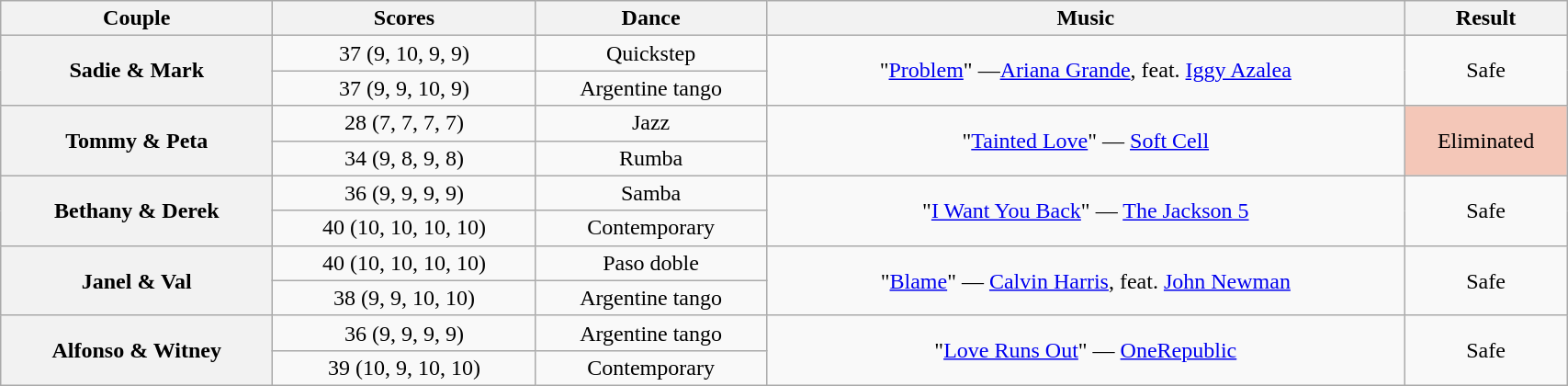<table class="wikitable sortable" style="text-align:center; width:90%">
<tr>
<th scope="col">Couple</th>
<th scope="col">Scores</th>
<th scope="col" class="unsortable">Dance</th>
<th scope="col" class="unsortable">Music</th>
<th scope="col" class="unsortable">Result</th>
</tr>
<tr>
<th scope="row" rowspan=2>Sadie & Mark</th>
<td>37 (9, 10, 9, 9)</td>
<td>Quickstep</td>
<td rowspan=2>"<a href='#'>Problem</a>"  —<a href='#'>Ariana Grande</a>, feat. <a href='#'>Iggy Azalea</a></td>
<td rowspan=2>Safe</td>
</tr>
<tr>
<td>37 (9, 9, 10, 9)</td>
<td>Argentine tango</td>
</tr>
<tr>
<th scope="row" rowspan=2>Tommy & Peta</th>
<td>28 (7, 7, 7, 7)</td>
<td>Jazz</td>
<td rowspan=2>"<a href='#'>Tainted Love</a>" — <a href='#'>Soft Cell</a></td>
<td rowspan=2 bgcolor=f4c7b8>Eliminated</td>
</tr>
<tr>
<td>34 (9, 8, 9, 8)</td>
<td>Rumba</td>
</tr>
<tr>
<th scope="row" rowspan=2>Bethany & Derek</th>
<td>36 (9, 9, 9, 9)</td>
<td>Samba</td>
<td rowspan=2>"<a href='#'>I Want You Back</a>" — <a href='#'>The Jackson 5</a></td>
<td rowspan=2>Safe</td>
</tr>
<tr>
<td>40 (10, 10, 10, 10)</td>
<td>Contemporary</td>
</tr>
<tr>
<th scope="row" rowspan=2>Janel & Val</th>
<td>40 (10, 10, 10, 10)</td>
<td>Paso doble</td>
<td rowspan=2>"<a href='#'>Blame</a>" — <a href='#'>Calvin Harris</a>, feat. <a href='#'>John Newman</a></td>
<td rowspan=2>Safe</td>
</tr>
<tr>
<td>38 (9, 9, 10, 10)</td>
<td>Argentine tango</td>
</tr>
<tr>
<th scope="row" rowspan=2>Alfonso & Witney</th>
<td>36 (9, 9, 9, 9)</td>
<td>Argentine tango</td>
<td rowspan=2>"<a href='#'>Love Runs Out</a>" — <a href='#'>OneRepublic</a></td>
<td rowspan=2>Safe</td>
</tr>
<tr>
<td>39 (10, 9, 10, 10)</td>
<td>Contemporary</td>
</tr>
</table>
